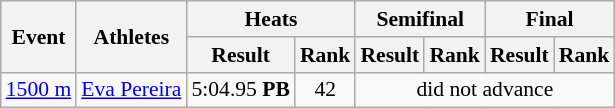<table class="wikitable" border="1" style="font-size:90%">
<tr>
<th rowspan="2">Event</th>
<th rowspan="2">Athletes</th>
<th colspan="2">Heats</th>
<th colspan="2">Semifinal</th>
<th colspan="2">Final</th>
</tr>
<tr>
<th>Result</th>
<th>Rank</th>
<th>Result</th>
<th>Rank</th>
<th>Result</th>
<th>Rank</th>
</tr>
<tr>
<td><a href='#'>1500 m</a></td>
<td><a href='#'>Eva Pereira</a></td>
<td align=center>5:04.95 <strong>PB</strong></td>
<td align=center>42</td>
<td align=center colspan=4>did not advance</td>
</tr>
</table>
